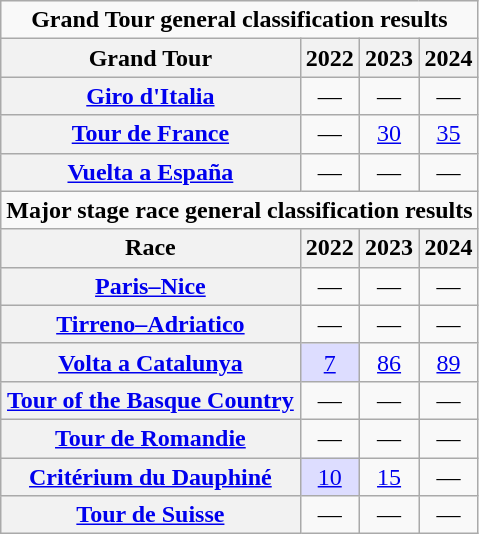<table class="wikitable plainrowheaders">
<tr>
<td colspan=8 align="center"><strong>Grand Tour general classification results</strong></td>
</tr>
<tr>
<th scope="col">Grand Tour</th>
<th scope="col">2022</th>
<th scope="col">2023</th>
<th scope="col">2024</th>
</tr>
<tr style="text-align:center;">
<th scope="row"> <a href='#'>Giro d'Italia</a></th>
<td>—</td>
<td>—</td>
<td>—</td>
</tr>
<tr style="text-align:center;">
<th scope="row"> <a href='#'>Tour de France</a></th>
<td>—</td>
<td><a href='#'>30</a></td>
<td><a href='#'>35</a></td>
</tr>
<tr style="text-align:center;">
<th scope="row"> <a href='#'>Vuelta a España</a></th>
<td>—</td>
<td>—</td>
<td>—</td>
</tr>
<tr>
<td colspan=8 align="center"><strong>Major stage race general classification results</strong></td>
</tr>
<tr>
<th scope="col">Race</th>
<th scope="col">2022</th>
<th scope="col">2023</th>
<th scope="col">2024</th>
</tr>
<tr style="text-align:center;">
<th scope="row"> <a href='#'>Paris–Nice</a></th>
<td>—</td>
<td>—</td>
<td>—</td>
</tr>
<tr style="text-align:center;">
<th scope="row"> <a href='#'>Tirreno–Adriatico</a></th>
<td>—</td>
<td>—</td>
<td>—</td>
</tr>
<tr style="text-align:center;">
<th scope="row"> <a href='#'>Volta a Catalunya</a></th>
<td style="background:#ddf;"><a href='#'>7</a></td>
<td><a href='#'>86</a></td>
<td><a href='#'>89</a></td>
</tr>
<tr style="text-align:center;">
<th scope="row"> <a href='#'>Tour of the Basque Country</a></th>
<td>—</td>
<td>—</td>
<td>—</td>
</tr>
<tr style="text-align:center;">
<th scope="row"> <a href='#'>Tour de Romandie</a></th>
<td>—</td>
<td>—</td>
<td>—</td>
</tr>
<tr style="text-align:center;">
<th scope="row"> <a href='#'>Critérium du Dauphiné</a></th>
<td style="background:#ddf;"><a href='#'>10</a></td>
<td><a href='#'>15</a></td>
<td>—</td>
</tr>
<tr style="text-align:center;">
<th scope="row"> <a href='#'>Tour de Suisse</a></th>
<td>—</td>
<td>—</td>
<td>—</td>
</tr>
</table>
